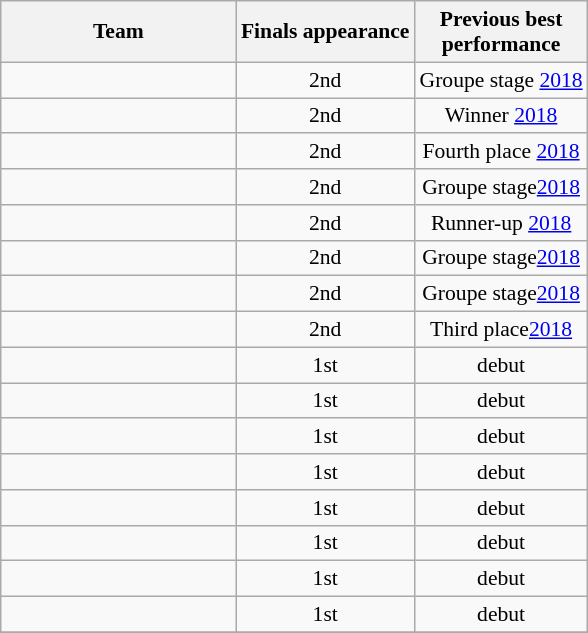<table class="wikitable" style="text-align:center; font-size:90%">
<tr>
<th width=150>Team</th>
<th>Finals appearance</th>
<th>Previous best<br>performance</th>
</tr>
<tr>
<td align=left></td>
<td>2nd</td>
<td>Groupe stage <a href='#'>2018</a></td>
</tr>
<tr>
<td align=left></td>
<td>2nd</td>
<td>Winner <a href='#'>2018</a></td>
</tr>
<tr>
<td align=left></td>
<td>2nd</td>
<td>Fourth place <a href='#'>2018</a></td>
</tr>
<tr>
<td align="left"></td>
<td>2nd</td>
<td>Groupe stage<a href='#'>2018</a></td>
</tr>
<tr>
<td align=left></td>
<td>2nd</td>
<td>Runner-up <a href='#'>2018</a></td>
</tr>
<tr>
<td align="left"></td>
<td>2nd</td>
<td>Groupe stage<a href='#'>2018</a></td>
</tr>
<tr>
<td align="left"></td>
<td>2nd</td>
<td>Groupe stage<a href='#'>2018</a></td>
</tr>
<tr>
<td align="left"></td>
<td>2nd</td>
<td>Third place<a href='#'>2018</a></td>
</tr>
<tr>
<td align="left"></td>
<td>1st</td>
<td>debut</td>
</tr>
<tr>
<td align="left"></td>
<td>1st</td>
<td>debut</td>
</tr>
<tr>
<td align="left"></td>
<td>1st</td>
<td>debut</td>
</tr>
<tr>
<td align="left"></td>
<td>1st</td>
<td>debut</td>
</tr>
<tr>
<td align="left"></td>
<td>1st</td>
<td>debut</td>
</tr>
<tr>
<td align="left"></td>
<td>1st</td>
<td>debut</td>
</tr>
<tr>
<td align="left"></td>
<td>1st</td>
<td>debut</td>
</tr>
<tr>
<td align="left"></td>
<td>1st</td>
<td>debut</td>
</tr>
<tr>
</tr>
</table>
